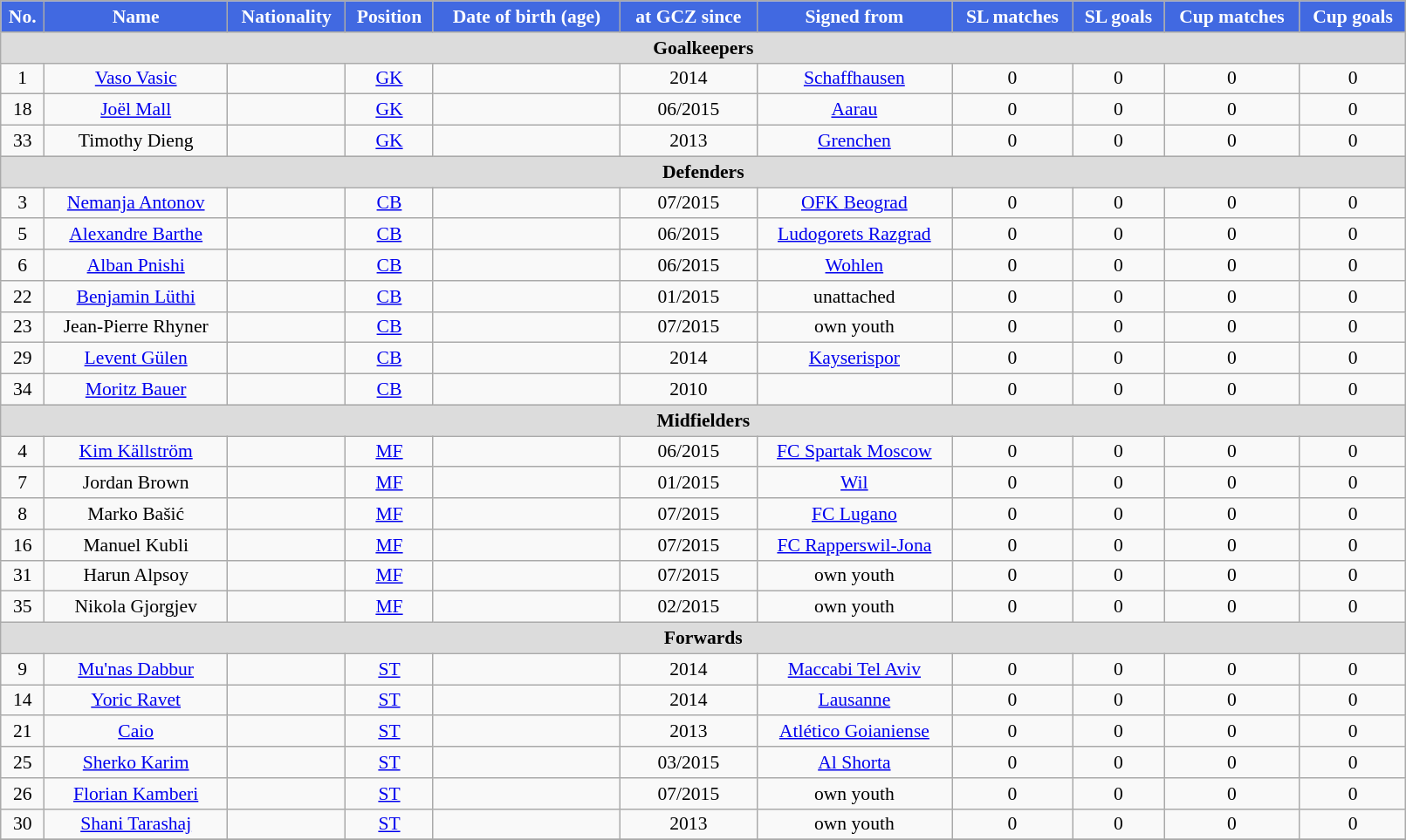<table class="wikitable"  style="text-align:center; font-size:90%; width:85%;">
<tr>
<th style="background:#4169E1; color:white; text-align:center;">No.</th>
<th style="background:#4169E1; color:white; text-align:center;">Name</th>
<th style="background:#4169E1; color:white; text-align:center;">Nationality</th>
<th style="background:#4169E1; color:white; text-align:center;">Position</th>
<th style="background:#4169E1; color:white; text-align:center;">Date of birth (age)</th>
<th style="background:#4169E1; color:white; text-align:center;">at GCZ since</th>
<th style="background:#4169E1; color:white; text-align:center;">Signed from</th>
<th style="background:#4169E1; color:white; text-align:center;">SL matches</th>
<th style="background:#4169E1; color:white; text-align:center;">SL goals</th>
<th style="background:#4169E1; color:white; text-align:center;">Cup matches</th>
<th style="background:#4169E1; color:white; text-align:center;">Cup goals</th>
</tr>
<tr>
<th colspan="15"  style="background:#dcdcdc; text-align:center;">Goalkeepers</th>
</tr>
<tr>
<td>1</td>
<td><a href='#'>Vaso Vasic</a></td>
<td> </td>
<td><a href='#'>GK</a></td>
<td></td>
<td>2014</td>
<td><a href='#'>Schaffhausen</a></td>
<td>0</td>
<td>0</td>
<td>0</td>
<td>0</td>
</tr>
<tr>
<td>18</td>
<td><a href='#'>Joël Mall</a></td>
<td></td>
<td><a href='#'>GK</a></td>
<td></td>
<td>06/2015</td>
<td><a href='#'>Aarau</a></td>
<td>0</td>
<td>0</td>
<td>0</td>
<td>0</td>
</tr>
<tr>
<td>33</td>
<td>Timothy Dieng</td>
<td> </td>
<td><a href='#'>GK</a></td>
<td></td>
<td>2013</td>
<td><a href='#'>Grenchen</a></td>
<td>0</td>
<td>0</td>
<td>0</td>
<td>0</td>
</tr>
<tr>
<th colspan="15"  style="background:#dcdcdc; text-align:center;">Defenders</th>
</tr>
<tr>
<td>3</td>
<td><a href='#'>Nemanja Antonov</a></td>
<td></td>
<td><a href='#'>CB</a></td>
<td></td>
<td>07/2015</td>
<td><a href='#'>OFK Beograd</a></td>
<td>0</td>
<td>0</td>
<td>0</td>
<td>0</td>
</tr>
<tr>
<td>5</td>
<td><a href='#'>Alexandre Barthe</a></td>
<td></td>
<td><a href='#'>CB</a></td>
<td></td>
<td>06/2015</td>
<td><a href='#'>Ludogorets Razgrad</a></td>
<td>0</td>
<td>0</td>
<td>0</td>
<td>0</td>
</tr>
<tr>
<td>6</td>
<td><a href='#'>Alban Pnishi</a></td>
<td></td>
<td><a href='#'>CB</a></td>
<td></td>
<td>06/2015</td>
<td><a href='#'>Wohlen</a></td>
<td>0</td>
<td>0</td>
<td>0</td>
<td>0</td>
</tr>
<tr>
<td>22</td>
<td><a href='#'>Benjamin Lüthi</a></td>
<td></td>
<td><a href='#'>CB</a></td>
<td></td>
<td>01/2015</td>
<td>unattached</td>
<td>0</td>
<td>0</td>
<td>0</td>
<td>0</td>
</tr>
<tr>
<td>23</td>
<td>Jean-Pierre Rhyner</td>
<td></td>
<td><a href='#'>CB</a></td>
<td></td>
<td>07/2015</td>
<td>own youth</td>
<td>0</td>
<td>0</td>
<td>0</td>
<td>0</td>
</tr>
<tr>
<td>29</td>
<td><a href='#'>Levent Gülen</a></td>
<td> </td>
<td><a href='#'>CB</a></td>
<td></td>
<td>2014</td>
<td><a href='#'>Kayserispor</a></td>
<td>0</td>
<td>0</td>
<td>0</td>
<td>0</td>
</tr>
<tr>
<td>34</td>
<td><a href='#'>Moritz Bauer</a></td>
<td></td>
<td><a href='#'>CB</a></td>
<td></td>
<td>2010</td>
<td></td>
<td>0</td>
<td>0</td>
<td>0</td>
<td>0</td>
</tr>
<tr>
<th colspan="15"  style="background:#dcdcdc; text-align:center;">Midfielders</th>
</tr>
<tr>
<td>4</td>
<td><a href='#'>Kim Källström</a></td>
<td></td>
<td><a href='#'>MF</a></td>
<td></td>
<td>06/2015</td>
<td><a href='#'>FC Spartak Moscow</a></td>
<td>0</td>
<td>0</td>
<td>0</td>
<td>0</td>
</tr>
<tr>
<td>7</td>
<td>Jordan Brown</td>
<td> </td>
<td><a href='#'>MF</a></td>
<td></td>
<td>01/2015</td>
<td><a href='#'>Wil</a></td>
<td>0</td>
<td>0</td>
<td>0</td>
<td>0</td>
</tr>
<tr>
<td>8</td>
<td>Marko Bašić</td>
<td></td>
<td><a href='#'>MF</a></td>
<td></td>
<td>07/2015</td>
<td><a href='#'>FC Lugano</a></td>
<td>0</td>
<td>0</td>
<td>0</td>
<td>0</td>
</tr>
<tr>
<td>16</td>
<td>Manuel Kubli</td>
<td></td>
<td><a href='#'>MF</a></td>
<td></td>
<td>07/2015</td>
<td><a href='#'>FC Rapperswil-Jona</a></td>
<td>0</td>
<td>0</td>
<td>0</td>
<td>0</td>
</tr>
<tr>
<td>31</td>
<td>Harun Alpsoy</td>
<td></td>
<td><a href='#'>MF</a></td>
<td></td>
<td>07/2015</td>
<td>own youth</td>
<td>0</td>
<td>0</td>
<td>0</td>
<td>0</td>
</tr>
<tr>
<td>35</td>
<td>Nikola Gjorgjev</td>
<td></td>
<td><a href='#'>MF</a></td>
<td></td>
<td>02/2015</td>
<td>own youth</td>
<td>0</td>
<td>0</td>
<td>0</td>
<td>0</td>
</tr>
<tr>
<th colspan="15"  style="background:#dcdcdc; text-align:center;">Forwards</th>
</tr>
<tr>
<td>9</td>
<td><a href='#'>Mu'nas Dabbur</a></td>
<td></td>
<td><a href='#'>ST</a></td>
<td></td>
<td>2014</td>
<td><a href='#'>Maccabi Tel Aviv</a></td>
<td>0</td>
<td>0</td>
<td>0</td>
<td>0</td>
</tr>
<tr>
<td>14</td>
<td><a href='#'>Yoric Ravet</a></td>
<td></td>
<td><a href='#'>ST</a></td>
<td></td>
<td>2014</td>
<td><a href='#'>Lausanne</a></td>
<td>0</td>
<td>0</td>
<td>0</td>
<td>0</td>
</tr>
<tr>
<td>21</td>
<td><a href='#'>Caio</a></td>
<td></td>
<td><a href='#'>ST</a></td>
<td></td>
<td>2013</td>
<td><a href='#'>Atlético Goianiense</a></td>
<td>0</td>
<td>0</td>
<td>0</td>
<td>0</td>
</tr>
<tr>
<td>25</td>
<td><a href='#'>Sherko Karim</a></td>
<td></td>
<td><a href='#'>ST</a></td>
<td></td>
<td>03/2015</td>
<td><a href='#'>Al Shorta</a></td>
<td>0</td>
<td>0</td>
<td>0</td>
<td>0</td>
</tr>
<tr>
<td>26</td>
<td><a href='#'>Florian Kamberi</a></td>
<td></td>
<td><a href='#'>ST</a></td>
<td></td>
<td>07/2015</td>
<td>own youth</td>
<td>0</td>
<td>0</td>
<td>0</td>
<td>0</td>
</tr>
<tr>
<td>30</td>
<td><a href='#'>Shani Tarashaj</a></td>
<td></td>
<td><a href='#'>ST</a></td>
<td></td>
<td>2013</td>
<td>own youth</td>
<td>0</td>
<td>0</td>
<td>0</td>
<td>0</td>
</tr>
<tr>
</tr>
</table>
